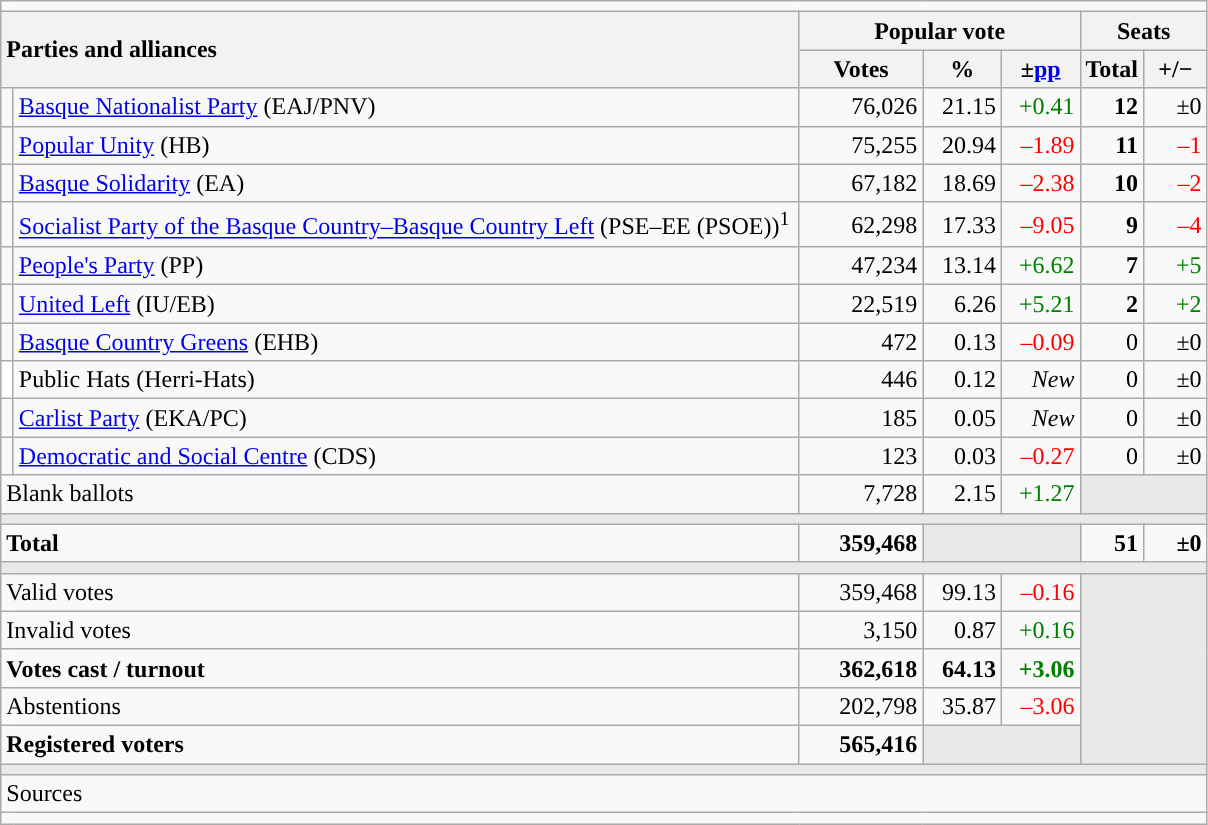<table class="wikitable" style="text-align:right;">
<tr>
<td colspan="7"></td>
</tr>
<tr>
<th style="text-align:left;" rowspan="2" colspan="2" width="525">Parties and alliances</th>
<th colspan="3">Popular vote</th>
<th colspan="2">Seats</th>
</tr>
<tr>
<th width="75">Votes</th>
<th width="45">%</th>
<th width="45">±<a href='#'>pp</a></th>
<th width="35">Total</th>
<th width="35">+/−</th>
</tr>
<tr>
<td width="1" style="color:inherit;background:"></td>
<td align="left"><a href='#'>Basque Nationalist Party</a> (EAJ/PNV)</td>
<td>76,026</td>
<td>21.15</td>
<td style="color:green;">+0.41</td>
<td><strong>12</strong></td>
<td>±0</td>
</tr>
<tr>
<td style="color:inherit;background:"></td>
<td align="left"><a href='#'>Popular Unity</a> (HB)</td>
<td>75,255</td>
<td>20.94</td>
<td style="color:red;">–1.89</td>
<td><strong>11</strong></td>
<td style="color:red;">–1</td>
</tr>
<tr>
<td style="color:inherit;background:"></td>
<td align="left"><a href='#'>Basque Solidarity</a> (EA)</td>
<td>67,182</td>
<td>18.69</td>
<td style="color:red;">–2.38</td>
<td><strong>10</strong></td>
<td style="color:red;">–2</td>
</tr>
<tr>
<td style="color:inherit;background:"></td>
<td align="left"><a href='#'>Socialist Party of the Basque Country–Basque Country Left</a> (PSE–EE (PSOE))<sup>1</sup></td>
<td>62,298</td>
<td>17.33</td>
<td style="color:red;">–9.05</td>
<td><strong>9</strong></td>
<td style="color:red;">–4</td>
</tr>
<tr>
<td style="color:inherit;background:"></td>
<td align="left"><a href='#'>People's Party</a> (PP)</td>
<td>47,234</td>
<td>13.14</td>
<td style="color:green;">+6.62</td>
<td><strong>7</strong></td>
<td style="color:green;">+5</td>
</tr>
<tr>
<td style="color:inherit;background:"></td>
<td align="left"><a href='#'>United Left</a> (IU/EB)</td>
<td>22,519</td>
<td>6.26</td>
<td style="color:green;">+5.21</td>
<td><strong>2</strong></td>
<td style="color:green;">+2</td>
</tr>
<tr>
<td style="color:inherit;background:"></td>
<td align="left"><a href='#'>Basque Country Greens</a> (EHB)</td>
<td>472</td>
<td>0.13</td>
<td style="color:red;">–0.09</td>
<td>0</td>
<td>±0</td>
</tr>
<tr>
<td bgcolor="white"></td>
<td align="left">Public Hats (Herri-Hats)</td>
<td>446</td>
<td>0.12</td>
<td><em>New</em></td>
<td>0</td>
<td>±0</td>
</tr>
<tr>
<td style="color:inherit;background:"></td>
<td align="left"><a href='#'>Carlist Party</a> (EKA/PC)</td>
<td>185</td>
<td>0.05</td>
<td><em>New</em></td>
<td>0</td>
<td>±0</td>
</tr>
<tr>
<td style="color:inherit;background:"></td>
<td align="left"><a href='#'>Democratic and Social Centre</a> (CDS)</td>
<td>123</td>
<td>0.03</td>
<td style="color:red;">–0.27</td>
<td>0</td>
<td>±0</td>
</tr>
<tr>
<td align="left" colspan="2">Blank ballots</td>
<td>7,728</td>
<td>2.15</td>
<td style="color:green;">+1.27</td>
<td bgcolor="#E9E9E9" colspan="2"></td>
</tr>
<tr>
<td colspan="7" bgcolor="#E9E9E9"></td>
</tr>
<tr style="font-weight:bold;">
<td align="left" colspan="2">Total</td>
<td>359,468</td>
<td bgcolor="#E9E9E9" colspan="2"></td>
<td>51</td>
<td>±0</td>
</tr>
<tr>
<td colspan="7" bgcolor="#E9E9E9"></td>
</tr>
<tr>
<td align="left" colspan="2">Valid votes</td>
<td>359,468</td>
<td>99.13</td>
<td style="color:red;">–0.16</td>
<td bgcolor="#E9E9E9" colspan="2" rowspan="5"></td>
</tr>
<tr>
<td align="left" colspan="2">Invalid votes</td>
<td>3,150</td>
<td>0.87</td>
<td style="color:green;">+0.16</td>
</tr>
<tr style="font-weight:bold;">
<td align="left" colspan="2">Votes cast / turnout</td>
<td>362,618</td>
<td>64.13</td>
<td style="color:green;">+3.06</td>
</tr>
<tr>
<td align="left" colspan="2">Abstentions</td>
<td>202,798</td>
<td>35.87</td>
<td style="color:red;">–3.06</td>
</tr>
<tr style="font-weight:bold;">
<td align="left" colspan="2">Registered voters</td>
<td>565,416</td>
<td bgcolor="#E9E9E9" colspan="2"></td>
</tr>
<tr>
<td colspan="7" bgcolor="#E9E9E9"></td>
</tr>
<tr>
<td align="left" colspan="7">Sources</td>
</tr>
<tr>
<td colspan="7" style="text-align:left; max-width:790px;"></td>
</tr>
</table>
